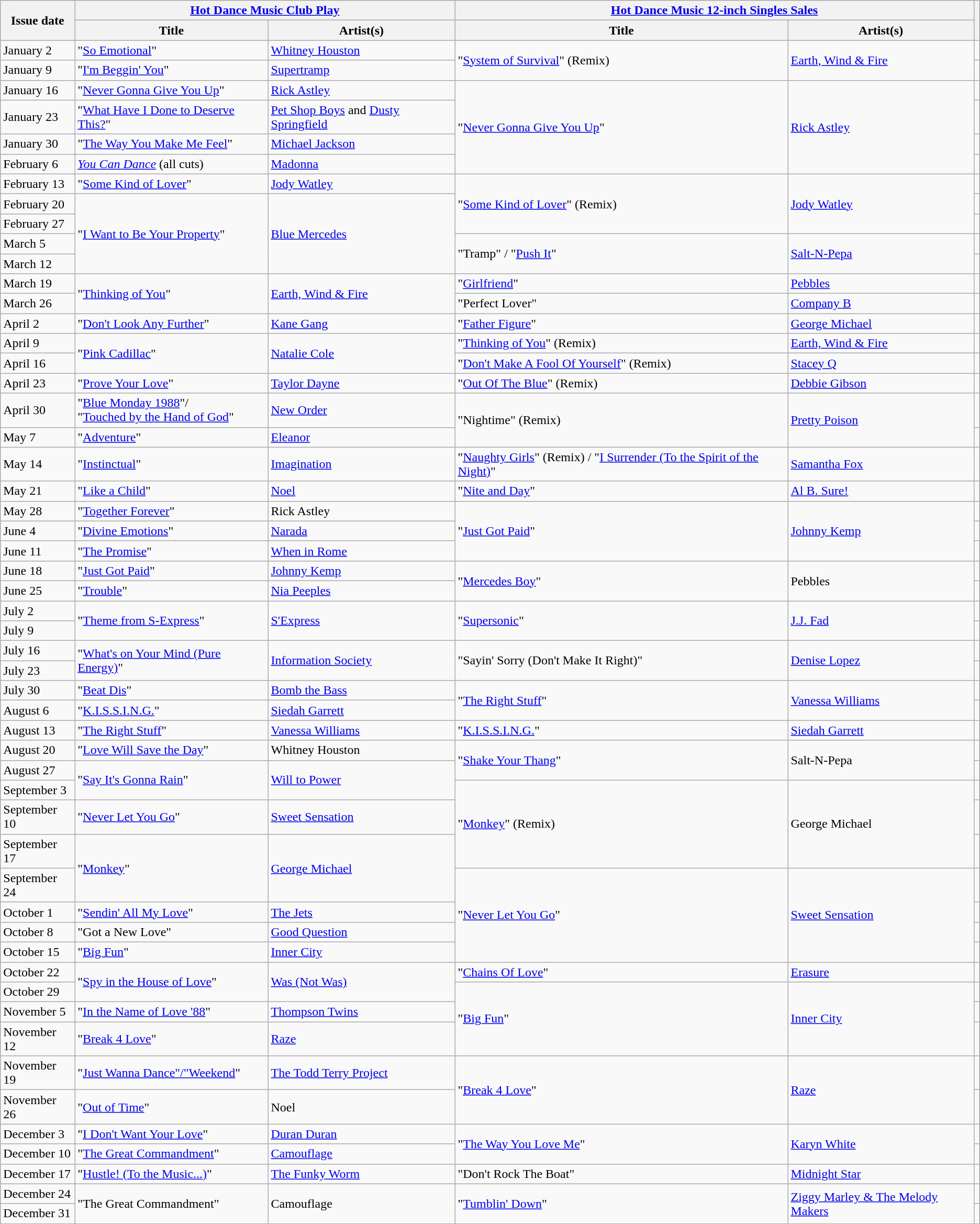<table class="wikitable sortable plainrowheaders">
<tr>
<th scope=col rowspan=2>Issue date</th>
<th scope=colgroup colspan=2><a href='#'>Hot Dance Music Club Play</a></th>
<th scope=colgroup colspan=2><a href='#'>Hot Dance Music 12-inch Singles Sales</a></th>
<th scope=col class=unsortable rowspan=2></th>
</tr>
<tr>
<th scope=col>Title</th>
<th scope=col>Artist(s)</th>
<th scope=col>Title</th>
<th scope=col>Artist(s)</th>
</tr>
<tr>
<td>January 2</td>
<td>"<a href='#'>So Emotional</a>"</td>
<td><a href='#'>Whitney Houston</a></td>
<td rowspan="2">"<a href='#'>System of Survival</a>" (Remix)</td>
<td rowspan="2"><a href='#'>Earth, Wind & Fire</a></td>
<td></td>
</tr>
<tr>
<td>January 9</td>
<td>"<a href='#'>I'm Beggin' You</a>"</td>
<td><a href='#'>Supertramp</a></td>
<td></td>
</tr>
<tr>
<td>January 16</td>
<td>"<a href='#'>Never Gonna Give You Up</a>"</td>
<td><a href='#'>Rick Astley</a></td>
<td rowspan="4">"<a href='#'>Never Gonna Give You Up</a>"</td>
<td rowspan="4"><a href='#'>Rick Astley</a></td>
<td></td>
</tr>
<tr>
<td>January 23</td>
<td>"<a href='#'>What Have I Done to Deserve This?</a>"</td>
<td><a href='#'>Pet Shop Boys</a> and <a href='#'>Dusty Springfield</a></td>
<td></td>
</tr>
<tr>
<td>January 30</td>
<td>"<a href='#'>The Way You Make Me Feel</a>"</td>
<td><a href='#'>Michael Jackson</a></td>
<td></td>
</tr>
<tr>
<td>February 6</td>
<td><em><a href='#'>You Can Dance</a></em> (all cuts)</td>
<td><a href='#'>Madonna</a></td>
<td></td>
</tr>
<tr>
<td>February 13</td>
<td>"<a href='#'>Some Kind of Lover</a>"</td>
<td><a href='#'>Jody Watley</a></td>
<td rowspan="3">"<a href='#'>Some Kind of Lover</a>" (Remix)</td>
<td rowspan="3"><a href='#'>Jody Watley</a></td>
<td></td>
</tr>
<tr>
<td>February 20</td>
<td rowspan="4">"<a href='#'>I Want to Be Your Property</a>"</td>
<td rowspan="4"><a href='#'>Blue Mercedes</a></td>
<td></td>
</tr>
<tr>
<td>February 27</td>
<td></td>
</tr>
<tr>
<td>March 5</td>
<td rowspan="2">"Tramp" / "<a href='#'>Push It</a>"</td>
<td rowspan="2"><a href='#'>Salt-N-Pepa</a></td>
<td></td>
</tr>
<tr>
<td>March 12</td>
<td></td>
</tr>
<tr>
<td>March 19</td>
<td rowspan="2">"<a href='#'>Thinking of You</a>"</td>
<td rowspan="2"><a href='#'>Earth, Wind & Fire</a></td>
<td>"<a href='#'>Girlfriend</a>"</td>
<td><a href='#'>Pebbles</a></td>
<td></td>
</tr>
<tr>
<td>March 26</td>
<td>"Perfect Lover"</td>
<td><a href='#'>Company B</a></td>
<td></td>
</tr>
<tr>
<td>April 2</td>
<td>"<a href='#'>Don't Look Any Further</a>"</td>
<td><a href='#'>Kane Gang</a></td>
<td>"<a href='#'>Father Figure</a>"</td>
<td><a href='#'>George Michael</a></td>
<td></td>
</tr>
<tr>
<td>April 9</td>
<td rowspan="2">"<a href='#'>Pink Cadillac</a>"</td>
<td rowspan="2"><a href='#'>Natalie Cole</a></td>
<td>"<a href='#'>Thinking of You</a>" (Remix)</td>
<td><a href='#'>Earth, Wind & Fire</a></td>
<td></td>
</tr>
<tr>
<td>April 16</td>
<td>"<a href='#'>Don't Make A Fool Of Yourself</a>" (Remix)</td>
<td><a href='#'>Stacey Q</a></td>
<td></td>
</tr>
<tr>
<td>April 23</td>
<td>"<a href='#'>Prove Your Love</a>"</td>
<td><a href='#'>Taylor Dayne</a></td>
<td>"<a href='#'>Out Of The Blue</a>" (Remix)</td>
<td><a href='#'>Debbie Gibson</a></td>
<td></td>
</tr>
<tr>
<td>April 30</td>
<td>"<a href='#'>Blue Monday 1988</a>"/<br>"<a href='#'>Touched by the Hand of God</a>"</td>
<td><a href='#'>New Order</a></td>
<td rowspan="2">"Nightime" (Remix)</td>
<td rowspan="2"><a href='#'>Pretty Poison</a></td>
<td></td>
</tr>
<tr>
<td>May 7</td>
<td>"<a href='#'>Adventure</a>"</td>
<td><a href='#'>Eleanor</a></td>
<td></td>
</tr>
<tr>
<td>May 14</td>
<td>"<a href='#'>Instinctual</a>"</td>
<td><a href='#'>Imagination</a></td>
<td>"<a href='#'>Naughty Girls</a>" (Remix) / "<a href='#'>I Surrender (To the Spirit of the Night)</a>"</td>
<td><a href='#'>Samantha Fox</a></td>
<td></td>
</tr>
<tr>
<td>May 21</td>
<td>"<a href='#'>Like a Child</a>"</td>
<td><a href='#'>Noel</a></td>
<td>"<a href='#'>Nite and Day</a>"</td>
<td><a href='#'>Al B. Sure!</a></td>
<td></td>
</tr>
<tr>
<td>May 28</td>
<td>"<a href='#'>Together Forever</a>"</td>
<td>Rick Astley</td>
<td rowspan="3">"<a href='#'>Just Got Paid</a>"</td>
<td rowspan="3"><a href='#'>Johnny Kemp</a></td>
<td></td>
</tr>
<tr>
<td>June 4</td>
<td>"<a href='#'>Divine Emotions</a>"</td>
<td><a href='#'>Narada</a></td>
<td></td>
</tr>
<tr>
<td>June 11</td>
<td>"<a href='#'>The Promise</a>"</td>
<td><a href='#'>When in Rome</a></td>
<td></td>
</tr>
<tr>
<td>June 18</td>
<td>"<a href='#'>Just Got Paid</a>"</td>
<td><a href='#'>Johnny Kemp</a></td>
<td rowspan="2">"<a href='#'>Mercedes Boy</a>"</td>
<td rowspan="2">Pebbles</td>
<td></td>
</tr>
<tr>
<td>June 25</td>
<td>"<a href='#'>Trouble</a>"</td>
<td><a href='#'>Nia Peeples</a></td>
<td></td>
</tr>
<tr>
<td>July 2</td>
<td rowspan="2">"<a href='#'>Theme from S-Express</a>"</td>
<td rowspan="2"><a href='#'>S'Express</a></td>
<td rowspan="2">"<a href='#'>Supersonic</a>"</td>
<td rowspan="2"><a href='#'>J.J. Fad</a></td>
<td></td>
</tr>
<tr>
<td>July 9</td>
<td></td>
</tr>
<tr>
<td>July 16</td>
<td rowspan="2">"<a href='#'>What's on Your Mind (Pure Energy)</a>"</td>
<td rowspan="2"><a href='#'>Information Society</a></td>
<td rowspan="2">"Sayin' Sorry (Don't Make It Right)"</td>
<td rowspan="2"><a href='#'>Denise Lopez</a></td>
<td></td>
</tr>
<tr>
<td>July 23</td>
<td></td>
</tr>
<tr>
<td>July 30</td>
<td>"<a href='#'>Beat Dis</a>"</td>
<td><a href='#'>Bomb the Bass</a></td>
<td rowspan="2">"<a href='#'>The Right Stuff</a>"</td>
<td rowspan="2"><a href='#'>Vanessa Williams</a></td>
<td></td>
</tr>
<tr>
<td>August 6</td>
<td>"<a href='#'>K.I.S.S.I.N.G.</a>"</td>
<td><a href='#'>Siedah Garrett</a></td>
<td></td>
</tr>
<tr>
<td>August 13</td>
<td>"<a href='#'>The Right Stuff</a>"</td>
<td><a href='#'>Vanessa Williams</a></td>
<td>"<a href='#'>K.I.S.S.I.N.G.</a>"</td>
<td><a href='#'>Siedah Garrett</a></td>
<td></td>
</tr>
<tr>
<td>August 20</td>
<td>"<a href='#'>Love Will Save the Day</a>"</td>
<td>Whitney Houston</td>
<td rowspan="2">"<a href='#'>Shake Your Thang</a>"</td>
<td rowspan="2">Salt-N-Pepa</td>
<td></td>
</tr>
<tr>
<td>August 27</td>
<td rowspan="2">"<a href='#'>Say It's Gonna Rain</a>"</td>
<td rowspan="2"><a href='#'>Will to Power</a></td>
<td></td>
</tr>
<tr>
<td>September 3</td>
<td rowspan="3">"<a href='#'>Monkey</a>" (Remix)</td>
<td rowspan="3">George Michael</td>
<td></td>
</tr>
<tr>
<td>September 10</td>
<td>"<a href='#'>Never Let You Go</a>"</td>
<td><a href='#'>Sweet Sensation</a></td>
<td></td>
</tr>
<tr>
<td>September 17</td>
<td rowspan="2">"<a href='#'>Monkey</a>"</td>
<td rowspan="2"><a href='#'>George Michael</a></td>
<td></td>
</tr>
<tr>
<td>September 24</td>
<td rowspan="4">"<a href='#'>Never Let You Go</a>"</td>
<td rowspan="4"><a href='#'>Sweet Sensation</a></td>
<td></td>
</tr>
<tr>
<td>October 1</td>
<td>"<a href='#'>Sendin' All My Love</a>"</td>
<td><a href='#'>The Jets</a></td>
<td></td>
</tr>
<tr>
<td>October 8</td>
<td>"Got a New Love"</td>
<td><a href='#'>Good Question</a></td>
<td></td>
</tr>
<tr>
<td>October 15</td>
<td>"<a href='#'>Big Fun</a>"</td>
<td><a href='#'>Inner City</a></td>
<td></td>
</tr>
<tr>
<td>October 22</td>
<td rowspan="2">"<a href='#'>Spy in the House of Love</a>"</td>
<td rowspan="2"><a href='#'>Was (Not Was)</a></td>
<td>"<a href='#'>Chains Of Love</a>"</td>
<td><a href='#'>Erasure</a></td>
<td></td>
</tr>
<tr>
<td>October 29</td>
<td rowspan="3">"<a href='#'>Big Fun</a>"</td>
<td rowspan="3"><a href='#'>Inner City</a></td>
<td></td>
</tr>
<tr>
<td>November 5</td>
<td>"<a href='#'>In the Name of Love '88</a>"</td>
<td><a href='#'>Thompson Twins</a></td>
<td></td>
</tr>
<tr>
<td>November 12</td>
<td>"<a href='#'>Break 4 Love</a>"</td>
<td><a href='#'>Raze</a></td>
<td></td>
</tr>
<tr>
<td>November 19</td>
<td>"<a href='#'>Just Wanna Dance"/"Weekend</a>"</td>
<td><a href='#'>The Todd Terry Project</a></td>
<td rowspan="2">"<a href='#'>Break 4 Love</a>"</td>
<td rowspan="2"><a href='#'>Raze</a></td>
<td></td>
</tr>
<tr>
<td>November 26</td>
<td>"<a href='#'>Out of Time</a>"</td>
<td>Noel</td>
<td></td>
</tr>
<tr>
<td>December 3</td>
<td>"<a href='#'>I Don't Want Your Love</a>"</td>
<td><a href='#'>Duran Duran</a></td>
<td rowspan="2">"<a href='#'>The Way You Love Me</a>"</td>
<td rowspan="2"><a href='#'>Karyn White</a></td>
<td></td>
</tr>
<tr>
<td>December 10</td>
<td>"<a href='#'>The Great Commandment</a>"</td>
<td><a href='#'>Camouflage</a></td>
<td></td>
</tr>
<tr>
<td>December 17</td>
<td>"<a href='#'>Hustle! (To the Music...)</a>"</td>
<td><a href='#'>The Funky Worm</a></td>
<td>"Don't Rock The Boat"</td>
<td><a href='#'>Midnight Star</a></td>
<td></td>
</tr>
<tr>
<td>December 24</td>
<td rowspan="2">"The Great Commandment"</td>
<td rowspan="2">Camouflage</td>
<td rowspan="2">"<a href='#'>Tumblin' Down</a>"</td>
<td rowspan="2"><a href='#'>Ziggy Marley & The Melody Makers</a></td>
<td></td>
</tr>
<tr>
<td>December 31</td>
<td></td>
</tr>
</table>
